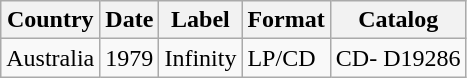<table class="wikitable">
<tr>
<th>Country</th>
<th>Date</th>
<th>Label</th>
<th>Format</th>
<th>Catalog</th>
</tr>
<tr>
<td>Australia</td>
<td>1979</td>
<td>Infinity</td>
<td>LP/CD</td>
<td>CD- D19286</td>
</tr>
</table>
